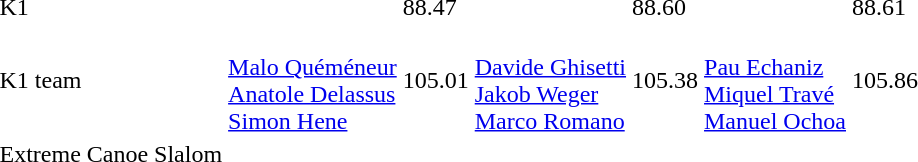<table>
<tr>
<td>K1</td>
<td></td>
<td>88.47</td>
<td></td>
<td>88.60</td>
<td></td>
<td>88.61</td>
</tr>
<tr>
<td>K1 team</td>
<td><br><a href='#'>Malo Quéméneur</a><br><a href='#'>Anatole Delassus</a><br><a href='#'>Simon Hene</a></td>
<td>105.01</td>
<td><br><a href='#'>Davide Ghisetti</a><br><a href='#'>Jakob Weger</a><br><a href='#'>Marco Romano</a></td>
<td>105.38</td>
<td><br><a href='#'>Pau Echaniz</a><br><a href='#'>Miquel Travé</a><br><a href='#'>Manuel Ochoa</a></td>
<td>105.86</td>
</tr>
<tr>
<td>Extreme Canoe Slalom</td>
<td></td>
<td></td>
<td></td>
<td></td>
<td></td>
<td></td>
</tr>
</table>
